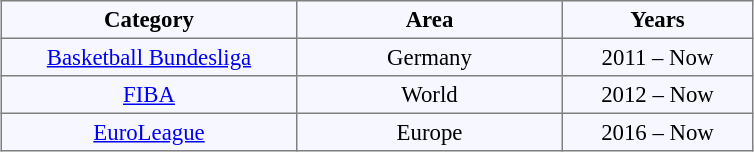<table style="font-size: 95%; border: 1px solid gray; border-collapse: collapse;" class="" cellspacing="0" cellpadding="3" border="1" bgcolor="#f7f8ff" align="center">
<tr>
<th width="190">Category</th>
<th width="170">Area</th>
<th width="120">Years</th>
</tr>
<tr align="center">
<td><a href='#'>Basketball Bundesliga</a></td>
<td>Germany</td>
<td>2011 – Now</td>
</tr>
<tr align="center">
<td><a href='#'>FIBA</a></td>
<td>World</td>
<td>2012 – Now</td>
</tr>
<tr align="center">
<td><a href='#'>EuroLeague</a></td>
<td>Europe</td>
<td>2016 – Now</td>
</tr>
</table>
